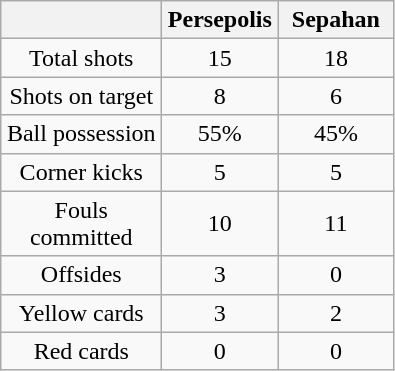<table class="wikitable" style="text-align:center">
<tr>
<th width=100></th>
<th width=70>Persepolis</th>
<th width=70>Sepahan</th>
</tr>
<tr>
<td>Total shots</td>
<td>15</td>
<td>18</td>
</tr>
<tr>
<td>Shots on target</td>
<td>8</td>
<td>6</td>
</tr>
<tr>
<td>Ball possession</td>
<td>55%</td>
<td>45%</td>
</tr>
<tr>
<td>Corner kicks</td>
<td>5</td>
<td>5</td>
</tr>
<tr>
<td>Fouls committed</td>
<td>10</td>
<td>11</td>
</tr>
<tr>
<td>Offsides</td>
<td>3</td>
<td>0</td>
</tr>
<tr>
<td>Yellow cards</td>
<td>3</td>
<td>2</td>
</tr>
<tr>
<td>Red cards</td>
<td>0</td>
<td>0</td>
</tr>
</table>
